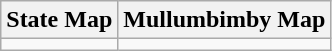<table class="wikitable">
<tr>
<th>State Map</th>
<th>Mullumbimby Map</th>
</tr>
<tr>
<td></td>
<td></td>
</tr>
</table>
